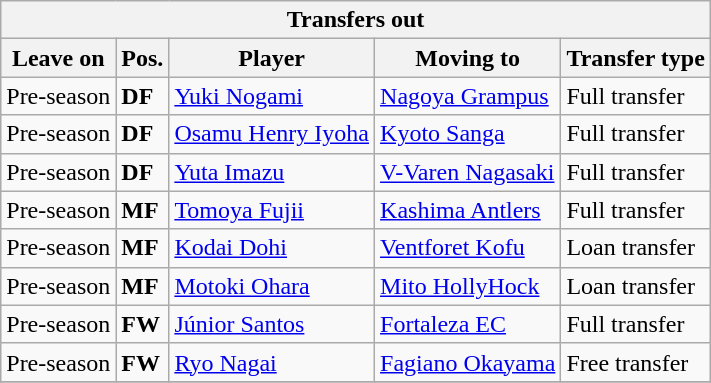<table class="wikitable sortable" style=“text-align:left;>
<tr>
<th colspan="5">Transfers out</th>
</tr>
<tr>
<th>Leave on</th>
<th>Pos.</th>
<th>Player</th>
<th>Moving to</th>
<th>Transfer type</th>
</tr>
<tr>
<td>Pre-season</td>
<td><strong>DF</strong></td>
<td> <a href='#'>Yuki Nogami</a></td>
<td> <a href='#'>Nagoya Grampus</a></td>
<td>Full transfer</td>
</tr>
<tr>
<td>Pre-season</td>
<td><strong>DF</strong></td>
<td> <a href='#'>Osamu Henry Iyoha</a></td>
<td> <a href='#'>Kyoto Sanga</a></td>
<td>Full transfer</td>
</tr>
<tr>
<td>Pre-season</td>
<td><strong>DF</strong></td>
<td> <a href='#'>Yuta Imazu</a></td>
<td> <a href='#'>V-Varen Nagasaki</a></td>
<td>Full transfer</td>
</tr>
<tr>
<td>Pre-season</td>
<td><strong>MF</strong></td>
<td> <a href='#'>Tomoya Fujii</a></td>
<td> <a href='#'>Kashima Antlers</a></td>
<td>Full transfer</td>
</tr>
<tr>
<td>Pre-season</td>
<td><strong>MF</strong></td>
<td> <a href='#'>Kodai Dohi</a></td>
<td> <a href='#'>Ventforet Kofu</a></td>
<td>Loan transfer</td>
</tr>
<tr>
<td>Pre-season</td>
<td><strong>MF</strong></td>
<td> <a href='#'>Motoki Ohara</a></td>
<td> <a href='#'>Mito HollyHock</a></td>
<td>Loan transfer</td>
</tr>
<tr>
<td>Pre-season</td>
<td><strong>FW</strong></td>
<td> <a href='#'>Júnior Santos</a></td>
<td> <a href='#'>Fortaleza EC</a></td>
<td>Full transfer</td>
</tr>
<tr>
<td>Pre-season</td>
<td><strong>FW</strong></td>
<td> <a href='#'>Ryo Nagai</a></td>
<td> <a href='#'>Fagiano Okayama</a></td>
<td>Free transfer</td>
</tr>
<tr>
</tr>
</table>
